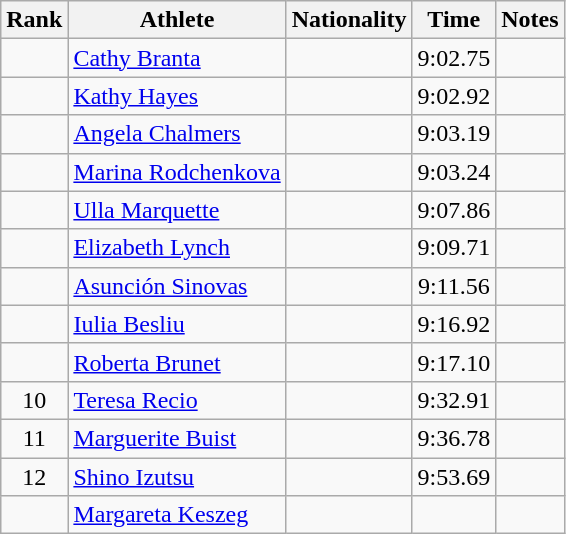<table class="wikitable sortable" style="text-align:center">
<tr>
<th>Rank</th>
<th>Athlete</th>
<th>Nationality</th>
<th>Time</th>
<th>Notes</th>
</tr>
<tr>
<td></td>
<td align=left><a href='#'>Cathy Branta</a></td>
<td align=left></td>
<td>9:02.75</td>
<td></td>
</tr>
<tr>
<td></td>
<td align=left><a href='#'>Kathy Hayes</a></td>
<td align=left></td>
<td>9:02.92</td>
<td></td>
</tr>
<tr>
<td></td>
<td align=left><a href='#'>Angela Chalmers</a></td>
<td align=left></td>
<td>9:03.19</td>
<td></td>
</tr>
<tr>
<td></td>
<td align=left><a href='#'>Marina Rodchenkova</a></td>
<td align=left></td>
<td>9:03.24</td>
<td></td>
</tr>
<tr>
<td></td>
<td align=left><a href='#'>Ulla Marquette</a></td>
<td align=left></td>
<td>9:07.86</td>
<td></td>
</tr>
<tr>
<td></td>
<td align=left><a href='#'>Elizabeth Lynch</a></td>
<td align=left></td>
<td>9:09.71</td>
<td></td>
</tr>
<tr>
<td></td>
<td align=left><a href='#'>Asunción Sinovas</a></td>
<td align=left></td>
<td>9:11.56</td>
<td></td>
</tr>
<tr>
<td></td>
<td align=left><a href='#'>Iulia Besliu</a></td>
<td align=left></td>
<td>9:16.92</td>
<td></td>
</tr>
<tr>
<td></td>
<td align=left><a href='#'>Roberta Brunet</a></td>
<td align=left></td>
<td>9:17.10</td>
<td></td>
</tr>
<tr>
<td>10</td>
<td align=left><a href='#'>Teresa Recio</a></td>
<td align=left></td>
<td>9:32.91</td>
<td></td>
</tr>
<tr>
<td>11</td>
<td align=left><a href='#'>Marguerite Buist</a></td>
<td align=left></td>
<td>9:36.78</td>
<td></td>
</tr>
<tr>
<td>12</td>
<td align=left><a href='#'>Shino Izutsu</a></td>
<td align=left></td>
<td>9:53.69</td>
<td></td>
</tr>
<tr>
<td></td>
<td align=left><a href='#'>Margareta Keszeg</a></td>
<td align=left></td>
<td></td>
<td></td>
</tr>
</table>
